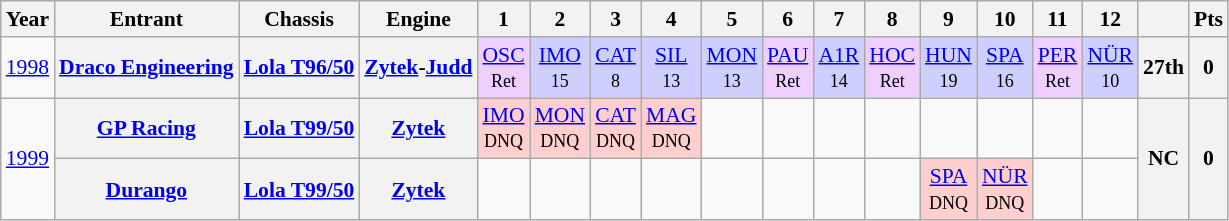<table class="wikitable" style="text-align:center; font-size:90%">
<tr>
<th>Year</th>
<th>Entrant</th>
<th>Chassis</th>
<th>Engine</th>
<th>1</th>
<th>2</th>
<th>3</th>
<th>4</th>
<th>5</th>
<th>6</th>
<th>7</th>
<th>8</th>
<th>9</th>
<th>10</th>
<th>11</th>
<th>12</th>
<th></th>
<th>Pts</th>
</tr>
<tr>
<td><a href='#'>1998</a></td>
<th><a href='#'>Draco Engineering</a></th>
<th><a href='#'>Lola T96/50</a></th>
<th><a href='#'>Zytek</a>-<a href='#'>Judd</a></th>
<td style="background:#EFCFFF;"><a href='#'>OSC</a><br><small>Ret</small></td>
<td style="background:#CFCFFF;"><a href='#'>IMO</a><br><small>15</small></td>
<td style="background:#CFCFFF;"><a href='#'>CAT</a><br><small>8</small></td>
<td style="background:#CFCFFF;"><a href='#'>SIL</a><br><small>13</small></td>
<td style="background:#CFCFFF;"><a href='#'>MON</a><br><small>13</small></td>
<td style="background:#EFCFFF;"><a href='#'>PAU</a><br><small>Ret</small></td>
<td style="background:#CFCFFF;"><a href='#'>A1R</a><br><small>14</small></td>
<td style="background:#EFCFFF;"><a href='#'>HOC</a><br><small>Ret</small></td>
<td style="background:#CFCFFF;"><a href='#'>HUN</a><br><small>19</small></td>
<td style="background:#CFCFFF;"><a href='#'>SPA</a><br><small>16</small></td>
<td style="background:#EFCFFF;"><a href='#'>PER</a><br><small>Ret</small></td>
<td style="background:#CFCFFF;"><a href='#'>NÜR</a><br><small>10</small></td>
<th>27th</th>
<th>0</th>
</tr>
<tr>
<td rowspan=2><a href='#'>1999</a></td>
<th><a href='#'>GP Racing</a></th>
<th><a href='#'>Lola T99/50</a></th>
<th><a href='#'>Zytek</a></th>
<td style="background:#FFCFCF;"><a href='#'>IMO</a><br><small>DNQ</small></td>
<td style="background:#FFCFCF;"><a href='#'>MON</a><br><small>DNQ</small></td>
<td style="background:#FFCFCF;"><a href='#'>CAT</a><br><small>DNQ</small></td>
<td style="background:#FFCFCF;"><a href='#'>MAG</a><br><small>DNQ</small></td>
<td></td>
<td></td>
<td></td>
<td></td>
<td></td>
<td></td>
<td></td>
<td></td>
<th rowspan=2>NC</th>
<th rowspan=2>0</th>
</tr>
<tr>
<th><a href='#'>Durango</a></th>
<th><a href='#'>Lola T99/50</a></th>
<th><a href='#'>Zytek</a></th>
<td></td>
<td></td>
<td></td>
<td></td>
<td></td>
<td></td>
<td></td>
<td></td>
<td style="background:#FFCFCF;"><a href='#'>SPA</a><br><small>DNQ</small></td>
<td style="background:#FFCFCF;"><a href='#'>NÜR</a><br><small>DNQ</small></td>
<td></td>
<td></td>
</tr>
</table>
